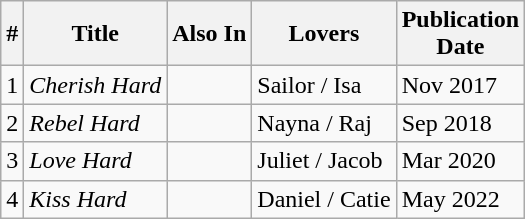<table class="wikitable">
<tr>
<th>#</th>
<th>Title</th>
<th>Also In</th>
<th>Lovers</th>
<th>Publication<br>Date</th>
</tr>
<tr>
<td>1</td>
<td><em>Cherish Hard</em></td>
<td></td>
<td>Sailor / Isa</td>
<td>Nov 2017</td>
</tr>
<tr>
<td>2</td>
<td><em>Rebel Hard</em></td>
<td></td>
<td>Nayna / Raj</td>
<td>Sep 2018</td>
</tr>
<tr>
<td>3</td>
<td><em>Love Hard</em></td>
<td></td>
<td>Juliet / Jacob</td>
<td>Mar 2020</td>
</tr>
<tr>
<td>4</td>
<td><em>Kiss Hard</em></td>
<td></td>
<td>Daniel / Catie</td>
<td>May 2022</td>
</tr>
</table>
